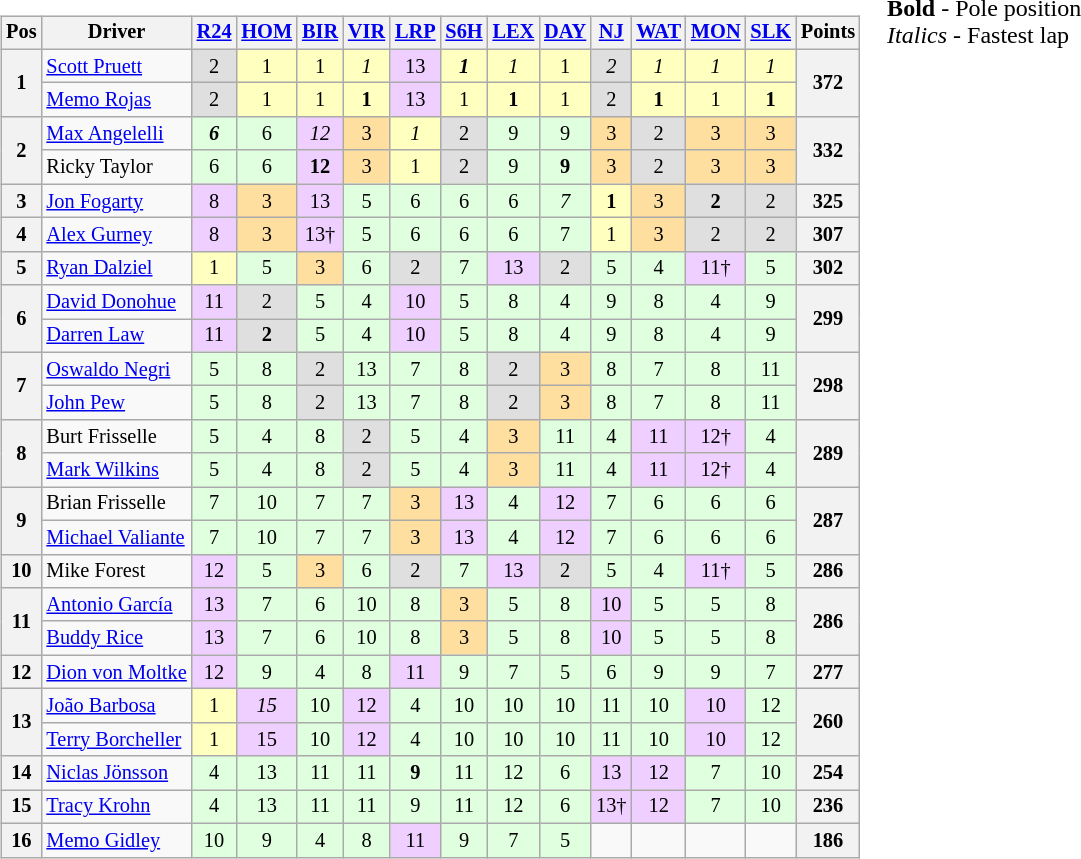<table>
<tr>
<td><br><table class="wikitable" style="font-size:85%; text-align:center">
<tr style="background:#f9f9f9" valign="top">
<th valign="middle">Pos</th>
<th valign="middle">Driver</th>
<th><a href='#'>R24</a><br></th>
<th><a href='#'>HOM</a><br></th>
<th><a href='#'>BIR</a><br></th>
<th><a href='#'>VIR</a><br></th>
<th><a href='#'>LRP</a><br></th>
<th><a href='#'>S6H</a><br></th>
<th><a href='#'>LEX</a><br></th>
<th><a href='#'>DAY</a><br></th>
<th><a href='#'>NJ</a><br></th>
<th><a href='#'>WAT</a><br></th>
<th><a href='#'>MON</a><br></th>
<th><a href='#'>SLK</a><br></th>
<th valign="middle">Points</th>
</tr>
<tr>
<th rowspan=2>1</th>
<td align="left"> <a href='#'>Scott Pruett</a></td>
<td style="background:#dfdfdf;">2</td>
<td style="background:#ffffbf;">1</td>
<td style="background:#ffffbf;">1</td>
<td style="background:#ffffbf;"><em>1</em></td>
<td style="background:#efcfff;">13</td>
<td style="background:#ffffbf;"><strong><em>1</em></strong></td>
<td style="background:#ffffbf;"><em>1</em></td>
<td style="background:#ffffbf;">1</td>
<td style="background:#dfdfdf;"><em>2</em></td>
<td style="background:#ffffbf;"><em>1</em></td>
<td style="background:#ffffbf;"><em>1</em></td>
<td style="background:#ffffbf;"><em>1</em></td>
<th rowspan=2>372</th>
</tr>
<tr>
<td align="left"> <a href='#'>Memo Rojas</a></td>
<td style="background:#dfdfdf;">2</td>
<td style="background:#ffffbf;">1</td>
<td style="background:#ffffbf;">1</td>
<td style="background:#ffffbf;"><strong>1</strong></td>
<td style="background:#efcfff;">13</td>
<td style="background:#ffffbf;">1</td>
<td style="background:#ffffbf;"><strong>1</strong></td>
<td style="background:#ffffbf;">1</td>
<td style="background:#dfdfdf;">2</td>
<td style="background:#ffffbf;"><strong>1</strong></td>
<td style="background:#ffffbf;">1</td>
<td style="background:#ffffbf;"><strong>1</strong></td>
</tr>
<tr>
<th rowspan=2>2</th>
<td align="left"> <a href='#'>Max Angelelli</a></td>
<td style="background:#dfffdf;"><strong><em>6</em></strong></td>
<td style="background:#dfffdf;">6</td>
<td style="background:#efcfff;"><em>12</em></td>
<td style="background:#ffdf9f;">3</td>
<td style="background:#ffffbf;"><em>1</em></td>
<td style="background:#dfdfdf;">2</td>
<td style="background:#dfffdf;">9</td>
<td style="background:#dfffdf;">9</td>
<td style="background:#ffdf9f;">3</td>
<td style="background:#dfdfdf;">2</td>
<td style="background:#ffdf9f;">3</td>
<td style="background:#ffdf9f;">3</td>
<th rowspan=2>332</th>
</tr>
<tr>
<td align="left"> Ricky Taylor</td>
<td style="background:#dfffdf;">6</td>
<td style="background:#dfffdf;">6</td>
<td style="background:#efcfff;"><strong>12</strong></td>
<td style="background:#ffdf9f;">3</td>
<td style="background:#ffffbf;">1</td>
<td style="background:#dfdfdf;">2</td>
<td style="background:#dfffdf;">9</td>
<td style="background:#dfffdf;"><strong>9</strong></td>
<td style="background:#ffdf9f;">3</td>
<td style="background:#dfdfdf;">2</td>
<td style="background:#ffdf9f;">3</td>
<td style="background:#ffdf9f;">3</td>
</tr>
<tr>
<th>3</th>
<td align="left"> <a href='#'>Jon Fogarty</a></td>
<td style="background:#efcfff;">8</td>
<td style="background:#ffdf9f;">3</td>
<td style="background:#efcfff;">13</td>
<td style="background:#dfffdf;">5</td>
<td style="background:#dfffdf;">6</td>
<td style="background:#dfffdf;">6</td>
<td style="background:#dfffdf;">6</td>
<td style="background:#dfffdf;"><em>7</em></td>
<td style="background:#ffffbf;"><strong>1</strong></td>
<td style="background:#ffdf9f;">3</td>
<td style="background:#dfdfdf;"><strong>2</strong></td>
<td style="background:#dfdfdf;">2</td>
<th>325</th>
</tr>
<tr>
<th>4</th>
<td align="left"> <a href='#'>Alex Gurney</a></td>
<td style="background:#efcfff;">8</td>
<td style="background:#ffdf9f;">3</td>
<td style="background:#efcfff;">13†</td>
<td style="background:#dfffdf;">5</td>
<td style="background:#dfffdf;">6</td>
<td style="background:#dfffdf;">6</td>
<td style="background:#dfffdf;">6</td>
<td style="background:#dfffdf;">7</td>
<td style="background:#ffffbf;">1</td>
<td style="background:#ffdf9f;">3</td>
<td style="background:#dfdfdf;">2</td>
<td style="background:#dfdfdf;">2</td>
<th>307</th>
</tr>
<tr>
<th>5</th>
<td align="left"> <a href='#'>Ryan Dalziel</a></td>
<td style="background:#ffffbf;">1</td>
<td style="background:#dfffdf;">5</td>
<td style="background:#ffdf9f;">3</td>
<td style="background:#dfffdf;">6</td>
<td style="background:#dfdfdf;">2</td>
<td style="background:#dfffdf;">7</td>
<td style="background:#efcfff;">13</td>
<td style="background:#dfdfdf;">2</td>
<td style="background:#dfffdf;">5</td>
<td style="background:#dfffdf;">4</td>
<td style="background:#efcfff;">11†</td>
<td style="background:#dfffdf;">5</td>
<th>302</th>
</tr>
<tr>
<th rowspan=2>6</th>
<td align="left"> <a href='#'>David Donohue</a></td>
<td style="background:#efcfff;">11</td>
<td style="background:#dfdfdf;">2</td>
<td style="background:#dfffdf;">5</td>
<td style="background:#dfffdf;">4</td>
<td style="background:#efcfff;">10</td>
<td style="background:#dfffdf;">5</td>
<td style="background:#dfffdf;">8</td>
<td style="background:#dfffdf;">4</td>
<td style="background:#dfffdf;">9</td>
<td style="background:#dfffdf;">8</td>
<td style="background:#dfffdf;">4</td>
<td style="background:#dfffdf;">9</td>
<th rowspan=2>299</th>
</tr>
<tr>
<td align="left"> <a href='#'>Darren Law</a></td>
<td style="background:#efcfff;">11</td>
<td style="background:#dfdfdf;"><strong>2</strong></td>
<td style="background:#dfffdf;">5</td>
<td style="background:#dfffdf;">4</td>
<td style="background:#efcfff;">10</td>
<td style="background:#dfffdf;">5</td>
<td style="background:#dfffdf;">8</td>
<td style="background:#dfffdf;">4</td>
<td style="background:#dfffdf;">9</td>
<td style="background:#dfffdf;">8</td>
<td style="background:#dfffdf;">4</td>
<td style="background:#dfffdf;">9</td>
</tr>
<tr>
<th rowspan=2>7</th>
<td align="left"> <a href='#'>Oswaldo Negri</a></td>
<td style="background:#dfffdf;">5</td>
<td style="background:#dfffdf;">8</td>
<td style="background:#dfdfdf;">2</td>
<td style="background:#dfffdf;">13</td>
<td style="background:#dfffdf;">7</td>
<td style="background:#dfffdf;">8</td>
<td style="background:#dfdfdf;">2</td>
<td style="background:#ffdf9f;">3</td>
<td style="background:#dfffdf;">8</td>
<td style="background:#dfffdf;">7</td>
<td style="background:#dfffdf;">8</td>
<td style="background:#dfffdf;">11</td>
<th rowspan=2>298</th>
</tr>
<tr>
<td align="left"> <a href='#'>John Pew</a></td>
<td style="background:#dfffdf;">5</td>
<td style="background:#dfffdf;">8</td>
<td style="background:#dfdfdf;">2</td>
<td style="background:#dfffdf;">13</td>
<td style="background:#dfffdf;">7</td>
<td style="background:#dfffdf;">8</td>
<td style="background:#dfdfdf;">2</td>
<td style="background:#ffdf9f;">3</td>
<td style="background:#dfffdf;">8</td>
<td style="background:#dfffdf;">7</td>
<td style="background:#dfffdf;">8</td>
<td style="background:#dfffdf;">11</td>
</tr>
<tr>
<th rowspan=2>8</th>
<td align="left"> Burt Frisselle</td>
<td style="background:#dfffdf;">5</td>
<td style="background:#dfffdf;">4</td>
<td style="background:#dfffdf;">8</td>
<td style="background:#dfdfdf;">2</td>
<td style="background:#dfffdf;">5</td>
<td style="background:#dfffdf;">4</td>
<td style="background:#ffdf9f;">3</td>
<td style="background:#dfffdf;">11</td>
<td style="background:#dfffdf;">4</td>
<td style="background:#efcfff;">11</td>
<td style="background:#efcfff;">12†</td>
<td style="background:#dfffdf;">4</td>
<th rowspan=2>289</th>
</tr>
<tr>
<td align="left"> <a href='#'>Mark Wilkins</a></td>
<td style="background:#dfffdf;">5</td>
<td style="background:#dfffdf;">4</td>
<td style="background:#dfffdf;">8</td>
<td style="background:#dfdfdf;">2</td>
<td style="background:#dfffdf;">5</td>
<td style="background:#dfffdf;">4</td>
<td style="background:#ffdf9f;">3</td>
<td style="background:#dfffdf;">11</td>
<td style="background:#dfffdf;">4</td>
<td style="background:#efcfff;">11</td>
<td style="background:#efcfff;">12†</td>
<td style="background:#dfffdf;">4</td>
</tr>
<tr>
<th rowspan=2>9</th>
<td align="left"> Brian Frisselle</td>
<td style="background:#dfffdf;">7</td>
<td style="background:#dfffdf;">10</td>
<td style="background:#dfffdf;">7</td>
<td style="background:#dfffdf;">7</td>
<td style="background:#ffdf9f;">3</td>
<td style="background:#efcfff;">13</td>
<td style="background:#dfffdf;">4</td>
<td style="background:#efcfff;">12</td>
<td style="background:#dfffdf;">7</td>
<td style="background:#dfffdf;">6</td>
<td style="background:#dfffdf;">6</td>
<td style="background:#dfffdf;">6</td>
<th rowspan=2>287</th>
</tr>
<tr>
<td align="left"> <a href='#'>Michael Valiante</a></td>
<td style="background:#dfffdf;">7</td>
<td style="background:#dfffdf;">10</td>
<td style="background:#dfffdf;">7</td>
<td style="background:#dfffdf;">7</td>
<td style="background:#ffdf9f;">3</td>
<td style="background:#efcfff;">13</td>
<td style="background:#dfffdf;">4</td>
<td style="background:#efcfff;">12</td>
<td style="background:#dfffdf;">7</td>
<td style="background:#dfffdf;">6</td>
<td style="background:#dfffdf;">6</td>
<td style="background:#dfffdf;">6</td>
</tr>
<tr>
<th>10</th>
<td align="left"> Mike Forest</td>
<td style="background:#efcfff;">12</td>
<td style="background:#dfffdf;">5</td>
<td style="background:#ffdf9f;">3</td>
<td style="background:#dfffdf;">6</td>
<td style="background:#dfdfdf;">2</td>
<td style="background:#dfffdf;">7</td>
<td style="background:#efcfff;">13</td>
<td style="background:#dfdfdf;">2</td>
<td style="background:#dfffdf;">5</td>
<td style="background:#dfffdf;">4</td>
<td style="background:#efcfff;">11†</td>
<td style="background:#dfffdf;">5</td>
<th>286</th>
</tr>
<tr>
<th rowspan=2>11</th>
<td align="left"> <a href='#'>Antonio García</a></td>
<td style="background:#efcfff;">13</td>
<td style="background:#dfffdf;">7</td>
<td style="background:#dfffdf;">6</td>
<td style="background:#dfffdf;">10</td>
<td style="background:#dfffdf;">8</td>
<td style="background:#ffdf9f;">3</td>
<td style="background:#dfffdf;">5</td>
<td style="background:#dfffdf;">8</td>
<td style="background:#efcfff;">10</td>
<td style="background:#dfffdf;">5</td>
<td style="background:#dfffdf;">5</td>
<td style="background:#dfffdf;">8</td>
<th rowspan=2>286</th>
</tr>
<tr>
<td align="left"> <a href='#'>Buddy Rice</a></td>
<td style="background:#efcfff;">13</td>
<td style="background:#dfffdf;">7</td>
<td style="background:#dfffdf;">6</td>
<td style="background:#dfffdf;">10</td>
<td style="background:#dfffdf;">8</td>
<td style="background:#ffdf9f;">3</td>
<td style="background:#dfffdf;">5</td>
<td style="background:#dfffdf;">8</td>
<td style="background:#efcfff;">10</td>
<td style="background:#dfffdf;">5</td>
<td style="background:#dfffdf;">5</td>
<td style="background:#dfffdf;">8</td>
</tr>
<tr>
<th>12</th>
<td align="left"> <a href='#'>Dion von Moltke</a></td>
<td style="background:#efcfff;">12</td>
<td style="background:#dfffdf;">9</td>
<td style="background:#dfffdf;">4</td>
<td style="background:#dfffdf;">8</td>
<td style="background:#efcfff;">11</td>
<td style="background:#dfffdf;">9</td>
<td style="background:#dfffdf;">7</td>
<td style="background:#dfffdf;">5</td>
<td style="background:#dfffdf;">6</td>
<td style="background:#dfffdf;">9</td>
<td style="background:#dfffdf;">9</td>
<td style="background:#dfffdf;">7</td>
<th>277</th>
</tr>
<tr>
<th rowspan=2>13</th>
<td align="left"> <a href='#'>João Barbosa</a></td>
<td style="background:#ffffbf;">1</td>
<td style="background:#efcfff;"><em>15</em></td>
<td style="background:#dfffdf;">10</td>
<td style="background:#efcfff;">12</td>
<td style="background:#dfffdf;">4</td>
<td style="background:#dfffdf;">10</td>
<td style="background:#dfffdf;">10</td>
<td style="background:#dfffdf;">10</td>
<td style="background:#dfffdf;">11</td>
<td style="background:#dfffdf;">10</td>
<td style="background:#efcfff;">10</td>
<td style="background:#dfffdf;">12</td>
<th rowspan=2>260</th>
</tr>
<tr>
<td align="left"> <a href='#'>Terry Borcheller</a></td>
<td style="background:#ffffbf;">1</td>
<td style="background:#efcfff;">15</td>
<td style="background:#dfffdf;">10</td>
<td style="background:#efcfff;">12</td>
<td style="background:#dfffdf;">4</td>
<td style="background:#dfffdf;">10</td>
<td style="background:#dfffdf;">10</td>
<td style="background:#dfffdf;">10</td>
<td style="background:#dfffdf;">11</td>
<td style="background:#dfffdf;">10</td>
<td style="background:#efcfff;">10</td>
<td style="background:#dfffdf;">12</td>
</tr>
<tr>
<th>14</th>
<td align="left"> <a href='#'>Niclas Jönsson</a></td>
<td style="background:#dfffdf;">4</td>
<td style="background:#dfffdf;">13</td>
<td style="background:#dfffdf;">11</td>
<td style="background:#dfffdf;">11</td>
<td style="background:#dfffdf;"><strong>9</strong></td>
<td style="background:#dfffdf;">11</td>
<td style="background:#dfffdf;">12</td>
<td style="background:#dfffdf;">6</td>
<td style="background:#efcfff;">13</td>
<td style="background:#efcfff;">12</td>
<td style="background:#dfffdf;">7</td>
<td style="background:#dfffdf;">10</td>
<th>254</th>
</tr>
<tr>
<th>15</th>
<td align="left"> <a href='#'>Tracy Krohn</a></td>
<td style="background:#dfffdf;">4</td>
<td style="background:#dfffdf;">13</td>
<td style="background:#dfffdf;">11</td>
<td style="background:#dfffdf;">11</td>
<td style="background:#dfffdf;">9</td>
<td style="background:#dfffdf;">11</td>
<td style="background:#dfffdf;">12</td>
<td style="background:#dfffdf;">6</td>
<td style="background:#efcfff;">13†</td>
<td style="background:#efcfff;">12</td>
<td style="background:#dfffdf;">7</td>
<td style="background:#dfffdf;">10</td>
<th>236</th>
</tr>
<tr>
<th>16</th>
<td align="left"> <a href='#'>Memo Gidley</a></td>
<td style="background:#dfffdf;">10</td>
<td style="background:#dfffdf;">9</td>
<td style="background:#dfffdf;">4</td>
<td style="background:#dfffdf;">8</td>
<td style="background:#efcfff;">11</td>
<td style="background:#dfffdf;">9</td>
<td style="background:#dfffdf;">7</td>
<td style="background:#dfffdf;">5</td>
<td></td>
<td></td>
<td></td>
<td></td>
<th>186</th>
</tr>
</table>
</td>
<td valign="top"><br>
<span><strong>Bold</strong> - Pole position<br>
<em>Italics</em> - Fastest lap</span></td>
</tr>
</table>
